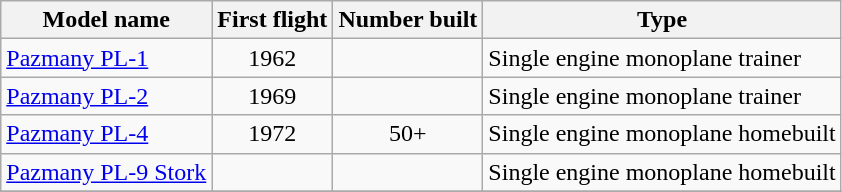<table class="wikitable sortable">
<tr>
<th>Model name</th>
<th>First flight</th>
<th>Number built</th>
<th>Type</th>
</tr>
<tr>
<td align=left><a href='#'>Pazmany PL-1</a></td>
<td align=center>1962</td>
<td align=center></td>
<td align=left>Single engine monoplane trainer</td>
</tr>
<tr>
<td align=left><a href='#'>Pazmany PL-2</a></td>
<td align=center>1969</td>
<td align=center></td>
<td align=left>Single engine monoplane trainer</td>
</tr>
<tr>
<td align=left><a href='#'>Pazmany PL-4</a></td>
<td align=center>1972</td>
<td align=center>50+</td>
<td align=left>Single engine monoplane homebuilt</td>
</tr>
<tr>
<td align=left><a href='#'>Pazmany PL-9 Stork</a></td>
<td align=center></td>
<td align=center></td>
<td align=left>Single engine monoplane homebuilt</td>
</tr>
<tr>
</tr>
</table>
